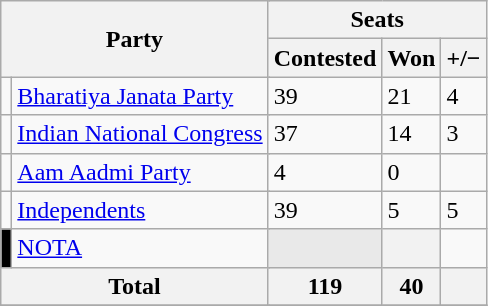<table class="wikitable">
<tr>
<th colspan="4" rowspan="2">Party</th>
<th colspan="3">Seats</th>
</tr>
<tr>
<th>Contested</th>
<th>Won</th>
<th><strong>+/−</strong></th>
</tr>
<tr>
<td></td>
<td colspan="3"><a href='#'>Bharatiya Janata Party</a></td>
<td>39</td>
<td>21</td>
<td>4</td>
</tr>
<tr>
<td></td>
<td colspan="3"><a href='#'>Indian National Congress</a></td>
<td>37</td>
<td>14</td>
<td>3</td>
</tr>
<tr>
<td></td>
<td colspan="3"><a href='#'>Aam Aadmi Party</a></td>
<td>4</td>
<td>0</td>
<td></td>
</tr>
<tr>
<td></td>
<td colspan="3"><a href='#'>Independents</a></td>
<td>39</td>
<td>5</td>
<td>5</td>
</tr>
<tr>
<td style="background:Black; color:White"></td>
<td colspan="3"><a href='#'>NOTA</a></td>
<th style="background-color:#E9E9E9"></th>
<th></th>
<td></td>
</tr>
<tr>
<th colspan="4">Total</th>
<th>119</th>
<th>40</th>
<th></th>
</tr>
<tr>
</tr>
</table>
